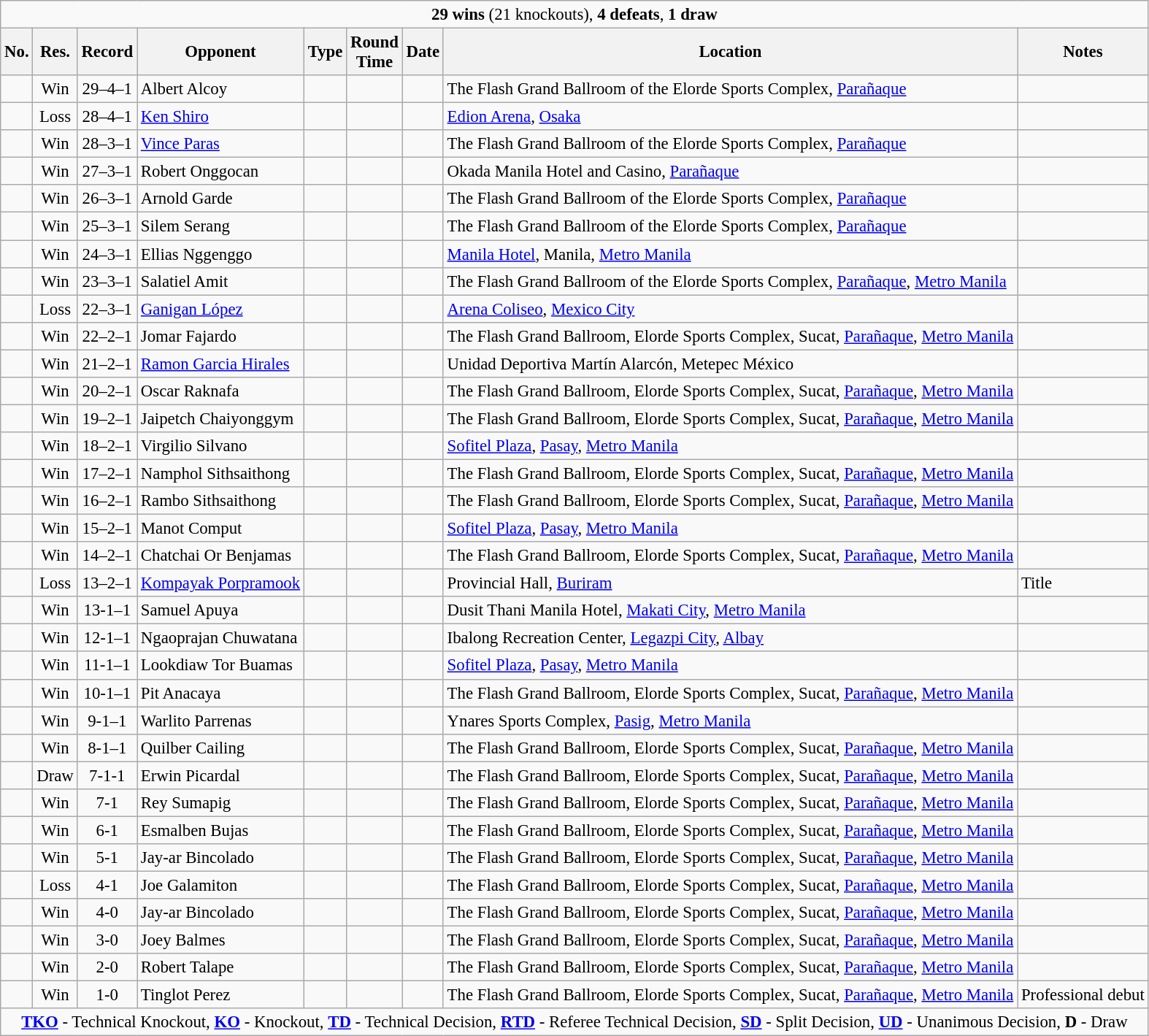<table class="wikitable" style="text-align:center; font-size:95%">
<tr>
<td style="text-align:center;" colspan=9><strong>29 wins</strong> (21 knockouts), <strong>4 defeats</strong>, <strong>1 draw</strong></td>
</tr>
<tr>
<th>No.</th>
<th>Res.</th>
<th>Record</th>
<th>Opponent</th>
<th>Type</th>
<th>Round<br>Time</th>
<th>Date</th>
<th>Location</th>
<th>Notes</th>
</tr>
<tr align=center>
<td></td>
<td>Win</td>
<td>29–4–1</td>
<td align=left> Albert Alcoy</td>
<td></td>
<td></td>
<td></td>
<td align=left> The Flash Grand Ballroom of the Elorde Sports Complex, <a href='#'>Parañaque</a></td>
<td align=left></td>
</tr>
<tr align=center>
<td></td>
<td>Loss</td>
<td>28–4–1</td>
<td align=left> <a href='#'>Ken Shiro</a></td>
<td></td>
<td></td>
<td></td>
<td align=left> <a href='#'>Edion Arena</a>, <a href='#'>Osaka</a></td>
<td align=left></td>
</tr>
<tr align=center>
<td></td>
<td>Win</td>
<td>28–3–1</td>
<td align=left> <a href='#'>Vince Paras</a></td>
<td></td>
<td></td>
<td></td>
<td align=left> The Flash Grand Ballroom of the Elorde Sports Complex, <a href='#'>Parañaque</a></td>
<td align=left></td>
</tr>
<tr align=center>
<td></td>
<td>Win</td>
<td>27–3–1</td>
<td align=left> Robert Onggocan</td>
<td></td>
<td></td>
<td></td>
<td align=left> Okada Manila Hotel and Casino, <a href='#'>Parañaque</a></td>
<td align=left></td>
</tr>
<tr align=center>
<td></td>
<td>Win</td>
<td>26–3–1</td>
<td align=left> Arnold Garde</td>
<td></td>
<td></td>
<td></td>
<td align=left> The Flash Grand Ballroom of the Elorde Sports Complex, <a href='#'>Parañaque</a></td>
<td align=left></td>
</tr>
<tr align=center>
<td></td>
<td>Win</td>
<td>25–3–1</td>
<td align=left> Silem Serang</td>
<td></td>
<td></td>
<td></td>
<td align=left> The Flash Grand Ballroom of the Elorde Sports Complex, <a href='#'>Parañaque</a></td>
<td align=left></td>
</tr>
<tr align=center>
<td></td>
<td>Win</td>
<td>24–3–1</td>
<td align=left> Ellias Nggenggo</td>
<td></td>
<td></td>
<td></td>
<td align=left> <a href='#'>Manila Hotel</a>, Manila, <a href='#'>Metro Manila</a></td>
<td align=left></td>
</tr>
<tr align=center>
<td></td>
<td>Win</td>
<td>23–3–1</td>
<td align=left> Salatiel Amit</td>
<td></td>
<td></td>
<td></td>
<td align=left> The Flash Grand Ballroom of the Elorde Sports Complex, <a href='#'>Parañaque</a>, <a href='#'>Metro Manila</a></td>
<td align=left></td>
</tr>
<tr align=center>
<td></td>
<td>Loss</td>
<td>22–3–1</td>
<td align=left> <a href='#'>Ganigan López</a></td>
<td></td>
<td></td>
<td></td>
<td align=left> <a href='#'>Arena Coliseo</a>, <a href='#'>Mexico City</a></td>
<td align=left></td>
</tr>
<tr align=center>
<td></td>
<td>Win</td>
<td>22–2–1</td>
<td align=left> Jomar Fajardo</td>
<td></td>
<td></td>
<td></td>
<td align=left> The Flash Grand Ballroom, Elorde Sports Complex, Sucat, <a href='#'>Parañaque</a>, <a href='#'>Metro Manila</a></td>
<td align=left></td>
</tr>
<tr align=center>
<td></td>
<td>Win</td>
<td>21–2–1</td>
<td align=left> <a href='#'>Ramon Garcia Hirales</a></td>
<td></td>
<td></td>
<td></td>
<td align=left> Unidad Deportiva Martín Alarcón, Metepec México</td>
<td align=left></td>
</tr>
<tr align=center>
<td></td>
<td>Win</td>
<td>20–2–1</td>
<td align=left> Oscar Raknafa</td>
<td></td>
<td></td>
<td></td>
<td align=left> The Flash Grand Ballroom, Elorde Sports Complex, Sucat, <a href='#'>Parañaque</a>, <a href='#'>Metro Manila</a></td>
<td align=left></td>
</tr>
<tr align=center>
<td></td>
<td>Win</td>
<td>19–2–1</td>
<td align=left> Jaipetch Chaiyonggym</td>
<td></td>
<td></td>
<td></td>
<td align=left> The Flash Grand Ballroom, Elorde Sports Complex, Sucat, <a href='#'>Parañaque</a>, <a href='#'>Metro Manila</a></td>
<td align=left></td>
</tr>
<tr align=center>
<td></td>
<td>Win</td>
<td>18–2–1</td>
<td align=left> Virgilio Silvano</td>
<td></td>
<td></td>
<td></td>
<td align=left> <a href='#'>Sofitel Plaza</a>, <a href='#'>Pasay</a>, <a href='#'>Metro Manila</a></td>
<td align=left></td>
</tr>
<tr align=center>
<td></td>
<td>Win</td>
<td>17–2–1</td>
<td align=left> Namphol Sithsaithong</td>
<td></td>
<td></td>
<td></td>
<td align=left> The Flash Grand Ballroom, Elorde Sports Complex, Sucat, <a href='#'>Parañaque</a>, <a href='#'>Metro Manila</a></td>
<td align=left></td>
</tr>
<tr align=center>
<td></td>
<td>Win</td>
<td>16–2–1</td>
<td align=left> Rambo Sithsaithong</td>
<td></td>
<td></td>
<td></td>
<td align=left> The Flash Grand Ballroom, Elorde Sports Complex, Sucat, <a href='#'>Parañaque</a>, <a href='#'>Metro Manila</a></td>
<td align=left></td>
</tr>
<tr align=center>
<td></td>
<td>Win</td>
<td>15–2–1</td>
<td align=left> Manot Comput</td>
<td></td>
<td></td>
<td></td>
<td align=left> <a href='#'>Sofitel Plaza</a>, <a href='#'>Pasay</a>, <a href='#'>Metro Manila</a></td>
<td align=left></td>
</tr>
<tr align=center>
<td></td>
<td>Win</td>
<td>14–2–1</td>
<td align=left> Chatchai Or Benjamas</td>
<td></td>
<td></td>
<td></td>
<td align=left> The Flash Grand Ballroom, Elorde Sports Complex, Sucat, <a href='#'>Parañaque</a>, <a href='#'>Metro Manila</a></td>
<td align=left></td>
</tr>
<tr align=center>
<td></td>
<td>Loss</td>
<td>13–2–1</td>
<td align=left> <a href='#'>Kompayak Porpramook</a></td>
<td></td>
<td></td>
<td></td>
<td align=left> Provincial Hall, <a href='#'>Buriram</a></td>
<td align=left> Title</td>
</tr>
<tr align=center>
<td></td>
<td>Win</td>
<td>13-1–1</td>
<td align=left> Samuel Apuya</td>
<td></td>
<td></td>
<td></td>
<td align=left> Dusit Thani Manila Hotel, <a href='#'>Makati City</a>, <a href='#'>Metro Manila</a></td>
<td align=left></td>
</tr>
<tr align=center>
<td></td>
<td>Win</td>
<td>12-1–1</td>
<td align=left> Ngaoprajan Chuwatana</td>
<td></td>
<td></td>
<td></td>
<td align=left> Ibalong Recreation Center, <a href='#'>Legazpi City</a>, <a href='#'>Albay</a></td>
<td align=left></td>
</tr>
<tr align=center>
<td></td>
<td>Win</td>
<td>11-1–1</td>
<td align=left> Lookdiaw Tor Buamas</td>
<td></td>
<td></td>
<td></td>
<td align=left> <a href='#'>Sofitel Plaza</a>, <a href='#'>Pasay</a>, <a href='#'>Metro Manila</a></td>
<td align=left></td>
</tr>
<tr align=center>
<td></td>
<td>Win</td>
<td>10-1–1</td>
<td align=left> Pit Anacaya</td>
<td></td>
<td></td>
<td></td>
<td align=left> The Flash Grand Ballroom, Elorde Sports Complex, Sucat, <a href='#'>Parañaque</a>, <a href='#'>Metro Manila</a></td>
<td align=left></td>
</tr>
<tr align=center>
<td></td>
<td>Win</td>
<td>9-1–1</td>
<td align=left> Warlito Parrenas</td>
<td></td>
<td></td>
<td></td>
<td align=left> Ynares Sports Complex, <a href='#'>Pasig</a>, <a href='#'>Metro Manila</a></td>
<td align=left></td>
</tr>
<tr align=center>
<td></td>
<td>Win</td>
<td>8-1–1</td>
<td align=left> Quilber Cailing</td>
<td></td>
<td></td>
<td></td>
<td align=left> The Flash Grand Ballroom, Elorde Sports Complex, Sucat, <a href='#'>Parañaque</a>, <a href='#'>Metro Manila</a></td>
<td align=left></td>
</tr>
<tr align=center>
<td></td>
<td>Draw</td>
<td>7-1-1</td>
<td align=left> Erwin Picardal</td>
<td></td>
<td></td>
<td></td>
<td align=left> The Flash Grand Ballroom, Elorde Sports Complex, Sucat, <a href='#'>Parañaque</a>, <a href='#'>Metro Manila</a></td>
<td align=left></td>
</tr>
<tr align=center>
<td></td>
<td>Win</td>
<td>7-1</td>
<td align=left> Rey Sumapig</td>
<td></td>
<td></td>
<td></td>
<td align=left> The Flash Grand Ballroom, Elorde Sports Complex, Sucat, <a href='#'>Parañaque</a>, <a href='#'>Metro Manila</a></td>
<td align=left></td>
</tr>
<tr align=center>
<td></td>
<td>Win</td>
<td>6-1</td>
<td align=left> Esmalben Bujas</td>
<td></td>
<td></td>
<td></td>
<td align=left> The Flash Grand Ballroom, Elorde Sports Complex, Sucat, <a href='#'>Parañaque</a>, <a href='#'>Metro Manila</a></td>
<td align=left></td>
</tr>
<tr align=center>
<td></td>
<td>Win</td>
<td>5-1</td>
<td align=left> Jay-ar Bincolado</td>
<td></td>
<td></td>
<td></td>
<td align=left> The Flash Grand Ballroom, Elorde Sports Complex, Sucat, <a href='#'>Parañaque</a>, <a href='#'>Metro Manila</a></td>
<td align=left></td>
</tr>
<tr align=center>
<td></td>
<td>Loss</td>
<td>4-1</td>
<td align=left> Joe Galamiton</td>
<td></td>
<td></td>
<td></td>
<td align=left> The Flash Grand Ballroom, Elorde Sports Complex, Sucat, <a href='#'>Parañaque</a>, <a href='#'>Metro Manila</a></td>
<td align=left></td>
</tr>
<tr align=center>
<td></td>
<td>Win</td>
<td>4-0</td>
<td align=left> Jay-ar Bincolado</td>
<td></td>
<td></td>
<td></td>
<td align=left> The Flash Grand Ballroom, Elorde Sports Complex, Sucat, <a href='#'>Parañaque</a>, <a href='#'>Metro Manila</a></td>
<td align=left></td>
</tr>
<tr align=center>
<td></td>
<td>Win</td>
<td>3-0</td>
<td align=left> Joey Balmes</td>
<td></td>
<td></td>
<td></td>
<td align=left> The Flash Grand Ballroom, Elorde Sports Complex, Sucat, <a href='#'>Parañaque</a>, <a href='#'>Metro Manila</a></td>
<td align=left></td>
</tr>
<tr align=center>
<td></td>
<td>Win</td>
<td>2-0</td>
<td align=left> Robert Talape</td>
<td></td>
<td></td>
<td></td>
<td align=left> The Flash Grand Ballroom, Elorde Sports Complex, Sucat, <a href='#'>Parañaque</a>, <a href='#'>Metro Manila</a></td>
<td align=left></td>
</tr>
<tr align=center>
<td></td>
<td>Win</td>
<td>1-0</td>
<td align=left> Tinglot Perez</td>
<td></td>
<td></td>
<td></td>
<td align=left> The Flash Grand Ballroom, Elorde Sports Complex, Sucat, <a href='#'>Parañaque</a>, <a href='#'>Metro Manila</a></td>
<td align=left>Professional debut</td>
</tr>
<tr>
<td style="text-align:center;" colspan=9><strong><a href='#'>TKO</a></strong> - Technical Knockout,    <strong><a href='#'>KO</a></strong> - Knockout,   <strong><a href='#'>TD</a></strong> - Technical Decision,   <strong><a href='#'>RTD</a></strong> - Referee Technical Decision,   <strong><a href='#'>SD</a></strong> - Split Decision,   <strong><a href='#'>UD</a></strong> - Unanimous Decision,   <strong>D</strong> - Draw</td>
</tr>
</table>
